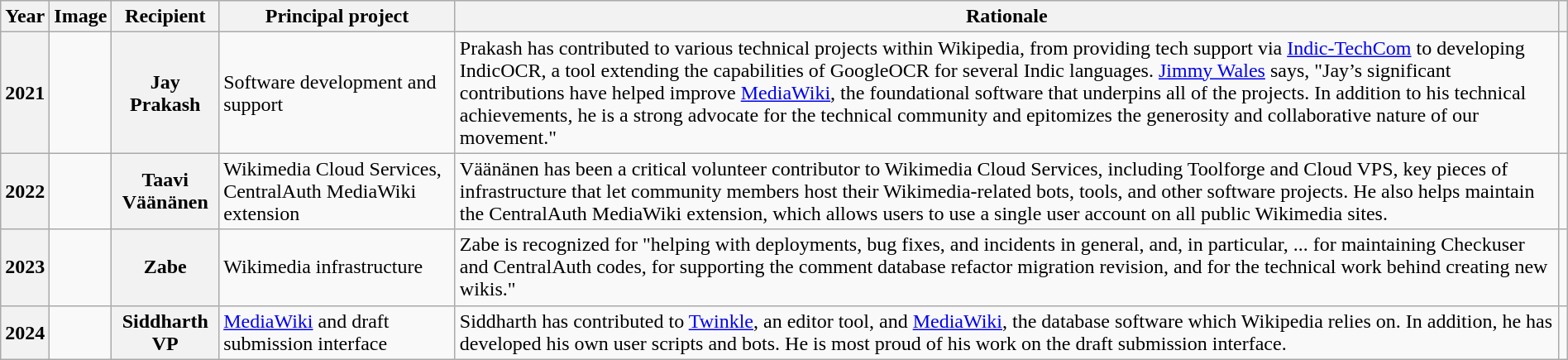<table class="wikitable sortable plainrowheaders" style="width: 100%;">
<tr>
<th scope=col>Year</th>
<th scope=col class=unsortable>Image</th>
<th scope=col>Recipient</th>
<th scope=col>Principal project</th>
<th scope=col class=unsortable>Rationale</th>
<th scope=col class=unsortable></th>
</tr>
<tr>
<th>2021</th>
<td></td>
<th scope="row">Jay Prakash</th>
<td>Software development and support</td>
<td>Prakash has contributed to various technical projects within Wikipedia, from providing tech support via <a href='#'>Indic-TechCom</a> to developing IndicOCR, a tool extending the capabilities of GoogleOCR for several Indic languages. <a href='#'>Jimmy Wales</a> says, "Jay’s significant contributions have helped improve <a href='#'>MediaWiki</a>, the foundational software that underpins all of the projects. In addition to his technical achievements, he is a strong advocate for the technical community and epitomizes the generosity and collaborative nature of our movement."</td>
<td style="text-align:center;"></td>
</tr>
<tr>
<th>2022</th>
<td></td>
<th scope="row">Taavi Väänänen</th>
<td>Wikimedia Cloud Services, CentralAuth MediaWiki extension</td>
<td>Väänänen has been a critical volunteer contributor to Wikimedia Cloud Services, including Toolforge and Cloud VPS, key pieces of infrastructure that let community members host their Wikimedia-related bots, tools, and other software projects. He also helps maintain the CentralAuth MediaWiki extension, which allows users to use a single user account on all public Wikimedia sites.</td>
<td style="text-align:center;"></td>
</tr>
<tr>
<th>2023</th>
<td></td>
<th scope="row">Zabe</th>
<td>Wikimedia infrastructure</td>
<td>Zabe is recognized for "helping with deployments, bug fixes, and incidents in general, and, in particular, ... for maintaining Checkuser and CentralAuth codes, for supporting the comment database refactor migration revision, and for the technical work behind creating new wikis."</td>
<td style="text-align:center;"></td>
</tr>
<tr>
<th>2024</th>
<td></td>
<th scope="row">Siddharth VP</th>
<td><a href='#'>MediaWiki</a> and draft submission interface</td>
<td>Siddharth has contributed to <a href='#'>Twinkle</a>, an editor tool, and <a href='#'>MediaWiki</a>, the database software which Wikipedia relies on. In addition, he has developed his own user scripts and bots. He is most proud of his work on the draft submission interface.</td>
<td style="text-align:center;"></td>
</tr>
</table>
